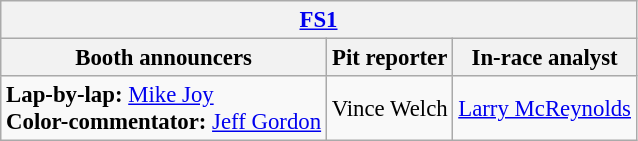<table class="wikitable" style="font-size: 95%">
<tr>
<th colspan="3"><a href='#'>FS1</a></th>
</tr>
<tr>
<th>Booth announcers</th>
<th>Pit reporter</th>
<th>In-race analyst</th>
</tr>
<tr>
<td><strong>Lap-by-lap:</strong> <a href='#'>Mike Joy</a><br><strong>Color-commentator:</strong> <a href='#'>Jeff Gordon</a></td>
<td>Vince Welch</td>
<td><a href='#'>Larry McReynolds</a></td>
</tr>
</table>
